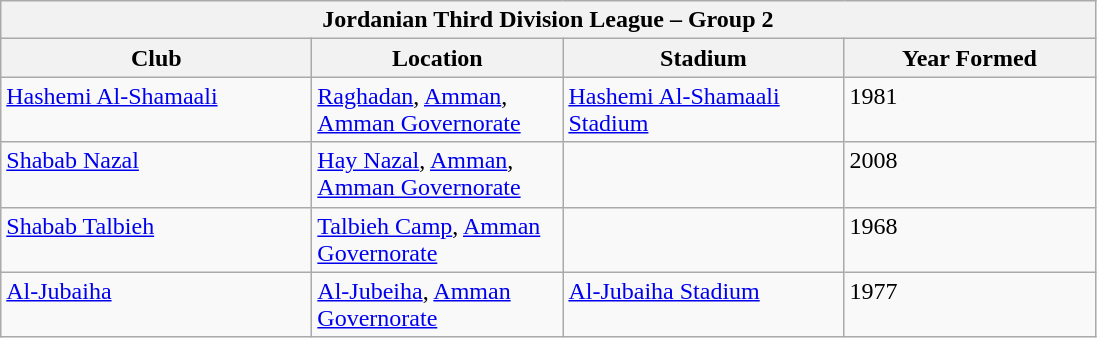<table class="wikitable">
<tr>
<th colspan="4">Jordanian Third Division League – Group 2</th>
</tr>
<tr>
<th style="width:200px;">Club</th>
<th style="width:160px;">Location</th>
<th style="width:180px;">Stadium</th>
<th style="width:160px;">Year Formed</th>
</tr>
<tr style="vertical-align:top;">
<td><a href='#'>Hashemi Al-Shamaali</a></td>
<td><a href='#'>Raghadan</a>, <a href='#'>Amman</a>, <a href='#'>Amman Governorate</a></td>
<td><a href='#'>Hashemi Al-Shamaali Stadium</a></td>
<td>1981</td>
</tr>
<tr style="vertical-align:top;">
<td><a href='#'>Shabab Nazal</a></td>
<td><a href='#'>Hay Nazal</a>, <a href='#'>Amman</a>, <a href='#'>Amman Governorate</a></td>
<td></td>
<td>2008</td>
</tr>
<tr style="vertical-align:top;">
<td><a href='#'>Shabab Talbieh</a></td>
<td><a href='#'>Talbieh Camp</a>, <a href='#'>Amman Governorate</a></td>
<td></td>
<td>1968</td>
</tr>
<tr style="vertical-align:top;">
<td><a href='#'>Al-Jubaiha</a></td>
<td><a href='#'>Al-Jubeiha</a>, <a href='#'>Amman Governorate</a></td>
<td><a href='#'>Al-Jubaiha Stadium</a></td>
<td>1977</td>
</tr>
</table>
